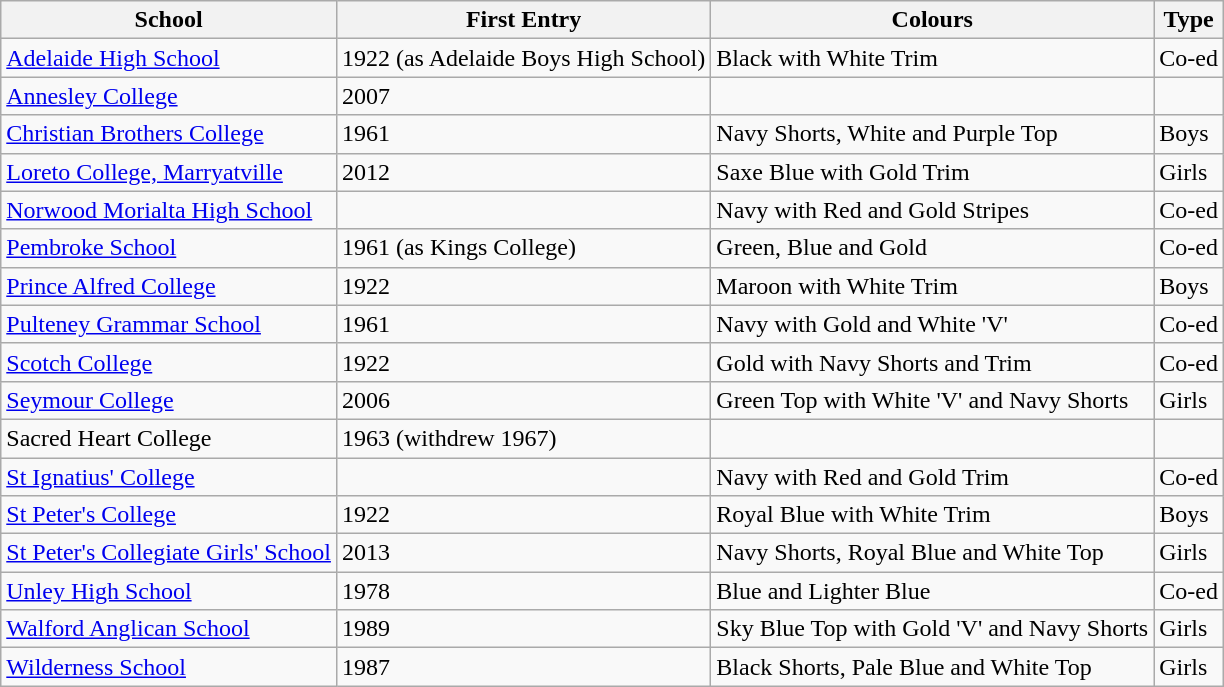<table class="wikitable sortable">
<tr>
<th>School</th>
<th>First Entry</th>
<th>Colours</th>
<th>Type</th>
</tr>
<tr>
<td><a href='#'>Adelaide High School</a></td>
<td>1922 (as Adelaide Boys High School)</td>
<td>Black with White Trim</td>
<td>Co-ed</td>
</tr>
<tr>
<td><a href='#'>Annesley College</a></td>
<td>2007</td>
<td></td>
<td></td>
</tr>
<tr>
<td><a href='#'>Christian Brothers College</a></td>
<td>1961</td>
<td>Navy Shorts, White and Purple Top</td>
<td>Boys</td>
</tr>
<tr>
<td><a href='#'>Loreto College, Marryatville</a></td>
<td>2012</td>
<td>Saxe Blue with Gold Trim</td>
<td>Girls</td>
</tr>
<tr>
<td><a href='#'>Norwood Morialta High School</a></td>
<td></td>
<td>Navy with Red and Gold Stripes</td>
<td>Co-ed</td>
</tr>
<tr>
<td><a href='#'>Pembroke School</a></td>
<td>1961 (as Kings College)</td>
<td>Green, Blue and Gold</td>
<td>Co-ed</td>
</tr>
<tr>
<td><a href='#'>Prince Alfred College</a></td>
<td>1922</td>
<td>Maroon with White Trim</td>
<td>Boys</td>
</tr>
<tr>
<td><a href='#'>Pulteney Grammar School</a></td>
<td>1961</td>
<td>Navy with Gold and White 'V'</td>
<td>Co-ed</td>
</tr>
<tr>
<td><a href='#'>Scotch College</a></td>
<td>1922</td>
<td>Gold with Navy Shorts and Trim</td>
<td>Co-ed</td>
</tr>
<tr>
<td><a href='#'>Seymour College</a></td>
<td>2006</td>
<td>Green Top with White 'V' and Navy Shorts</td>
<td>Girls</td>
</tr>
<tr>
<td>Sacred Heart College</td>
<td>1963 (withdrew 1967)</td>
<td></td>
<td></td>
</tr>
<tr>
<td><a href='#'>St Ignatius' College</a></td>
<td></td>
<td>Navy with Red and Gold Trim</td>
<td>Co-ed</td>
</tr>
<tr>
<td><a href='#'>St Peter's College</a></td>
<td>1922</td>
<td>Royal Blue with White Trim</td>
<td>Boys</td>
</tr>
<tr>
<td><a href='#'>St Peter's Collegiate Girls' School</a></td>
<td>2013</td>
<td>Navy Shorts, Royal Blue and White Top</td>
<td>Girls</td>
</tr>
<tr>
<td><a href='#'>Unley High School</a></td>
<td>1978</td>
<td>Blue and Lighter Blue</td>
<td>Co-ed</td>
</tr>
<tr>
<td><a href='#'>Walford Anglican School</a></td>
<td>1989</td>
<td>Sky Blue Top with Gold 'V' and Navy Shorts</td>
<td>Girls</td>
</tr>
<tr>
<td><a href='#'>Wilderness School</a></td>
<td>1987</td>
<td>Black Shorts, Pale Blue and White Top</td>
<td>Girls</td>
</tr>
</table>
